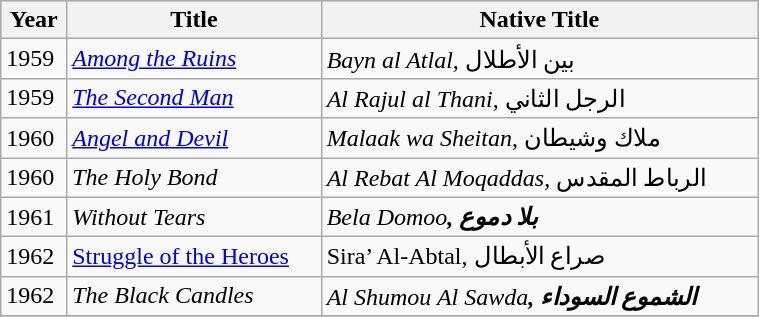<table class="wikitable" style="width: 40%;">
<tr bgcolor="#CCCCCC">
<th>Year</th>
<th>Title</th>
<th>Native Title</th>
</tr>
<tr>
<td>1959</td>
<td><em><a href='#'>Among the Ruins</a></em></td>
<td><em>Bayn al Atlal</em>, بين الأطلال</td>
</tr>
<tr>
<td>1959</td>
<td><em><a href='#'>The Second Man</a></em></td>
<td><em>Al Rajul al Thani</em>, الرجل الثاني</td>
</tr>
<tr>
<td>1960</td>
<td><em><a href='#'>Angel and Devil</a></em></td>
<td><em>Malaak wa Sheitan</em>, ملاك وشيطان</td>
</tr>
<tr>
<td>1960</td>
<td><em>The Holy Bond</em></td>
<td><em>Al Rebat Al Moqaddas</em>, الرباط المقدس</td>
</tr>
<tr>
<td>1961</td>
<td><em>Without Tears</em></td>
<td><em>Bela Domoo<strong>, بلا دموع</td>
</tr>
<tr>
<td>1962</td>
<td></em><a href='#'>Struggle of the Heroes</a><em></td>
<td></em>Sira’ Al-Abtal</strong>, صراع الأبطال</td>
</tr>
<tr>
<td>1962</td>
<td><em>The Black Candles</em></td>
<td><em>Al Shumou Al Sawda<strong>, الشموع السوداء</td>
</tr>
<tr>
</tr>
</table>
